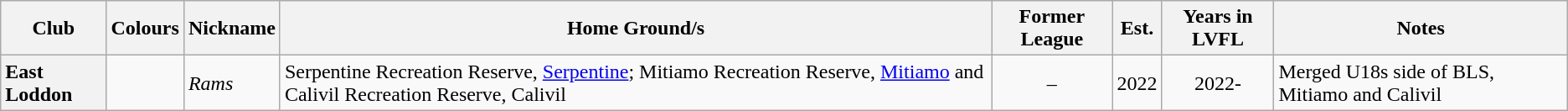<table class="wikitable sortable">
<tr>
<th>Club</th>
<th>Colours</th>
<th>Nickname</th>
<th>Home Ground/s</th>
<th>Former League</th>
<th>Est.</th>
<th>Years in LVFL</th>
<th>Notes</th>
</tr>
<tr>
<th style="text-align:left">East Loddon</th>
<td></td>
<td><em>Rams</em></td>
<td>Serpentine Recreation Reserve, <a href='#'>Serpentine</a>; Mitiamo Recreation Reserve, <a href='#'>Mitiamo</a> and Calivil Recreation Reserve, Calivil</td>
<td align="center">–</td>
<td align="center">2022</td>
<td align="center">2022-</td>
<td>Merged U18s side of BLS, Mitiamo and Calivil</td>
</tr>
</table>
